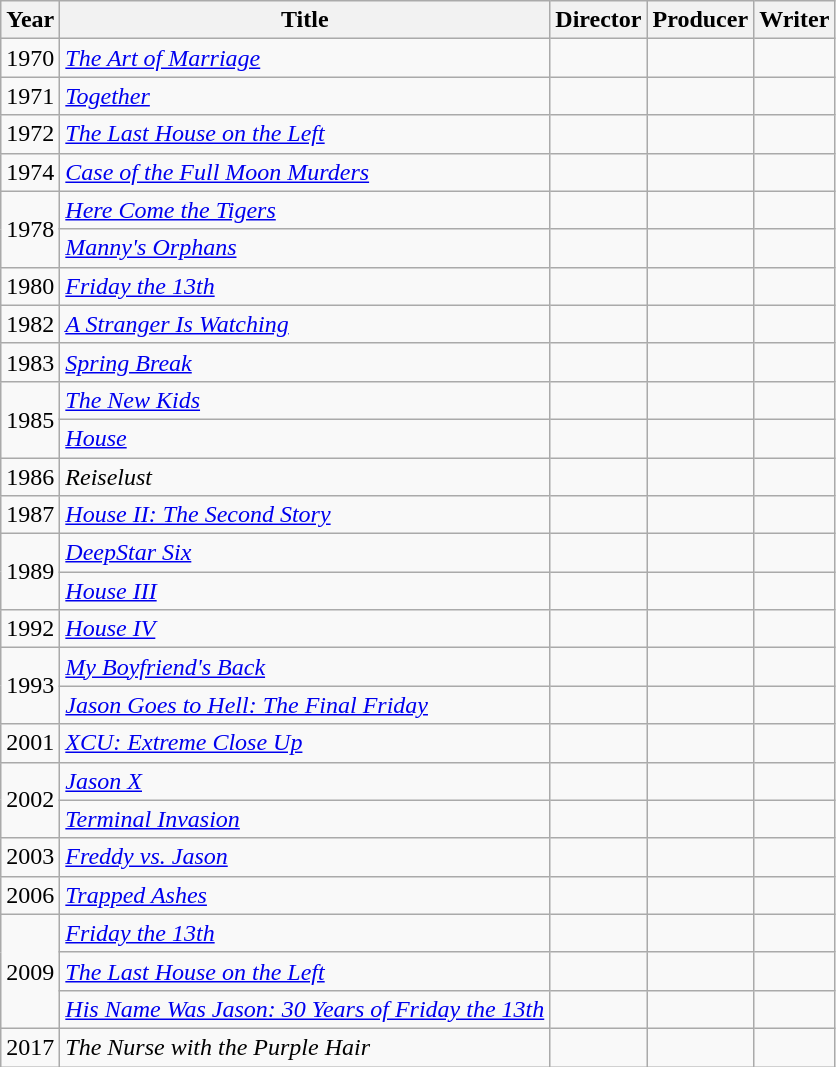<table class="wikitable">
<tr>
<th>Year</th>
<th>Title</th>
<th>Director</th>
<th>Producer</th>
<th>Writer</th>
</tr>
<tr>
<td>1970</td>
<td><em><a href='#'>The Art of Marriage</a></em></td>
<td></td>
<td></td>
<td></td>
</tr>
<tr>
<td>1971</td>
<td><em><a href='#'>Together</a></em></td>
<td></td>
<td></td>
<td></td>
</tr>
<tr>
<td>1972</td>
<td><em><a href='#'>The Last House on the Left</a></em></td>
<td></td>
<td></td>
<td></td>
</tr>
<tr>
<td>1974</td>
<td><em><a href='#'>Case of the Full Moon Murders</a></em></td>
<td></td>
<td></td>
<td></td>
</tr>
<tr>
<td rowspan=2>1978</td>
<td><em><a href='#'>Here Come the Tigers</a></em></td>
<td></td>
<td></td>
<td></td>
</tr>
<tr>
<td><em><a href='#'>Manny's Orphans</a></em></td>
<td></td>
<td></td>
<td></td>
</tr>
<tr>
<td>1980</td>
<td><em><a href='#'>Friday the 13th</a></em></td>
<td></td>
<td></td>
<td></td>
</tr>
<tr>
<td>1982</td>
<td><em><a href='#'>A Stranger Is Watching</a></em></td>
<td></td>
<td></td>
<td></td>
</tr>
<tr>
<td>1983</td>
<td><em><a href='#'>Spring Break</a></em></td>
<td></td>
<td></td>
<td></td>
</tr>
<tr>
<td rowspan=2>1985</td>
<td><em><a href='#'>The New Kids</a></em></td>
<td></td>
<td></td>
<td></td>
</tr>
<tr>
<td><em><a href='#'>House</a></em></td>
<td></td>
<td></td>
<td></td>
</tr>
<tr>
<td>1986</td>
<td><em>Reiselust</em></td>
<td></td>
<td></td>
<td></td>
</tr>
<tr>
<td>1987</td>
<td><em><a href='#'>House II: The Second Story</a></em></td>
<td></td>
<td></td>
<td></td>
</tr>
<tr>
<td rowspan=2>1989</td>
<td><em><a href='#'>DeepStar Six</a></em></td>
<td></td>
<td></td>
<td></td>
</tr>
<tr>
<td><em><a href='#'>House III</a></em></td>
<td></td>
<td></td>
<td></td>
</tr>
<tr>
<td>1992</td>
<td><em><a href='#'>House IV</a></em></td>
<td></td>
<td></td>
<td></td>
</tr>
<tr>
<td rowspan=2>1993</td>
<td><em><a href='#'>My Boyfriend's Back</a></em></td>
<td></td>
<td></td>
<td></td>
</tr>
<tr>
<td><em><a href='#'>Jason Goes to Hell: The Final Friday</a></em></td>
<td></td>
<td></td>
<td></td>
</tr>
<tr>
<td>2001</td>
<td><em><a href='#'>XCU: Extreme Close Up</a></em></td>
<td></td>
<td></td>
<td></td>
</tr>
<tr>
<td rowspan=2>2002</td>
<td><em><a href='#'>Jason X</a></em></td>
<td></td>
<td></td>
<td></td>
</tr>
<tr>
<td><em><a href='#'>Terminal Invasion</a></em></td>
<td></td>
<td></td>
<td></td>
</tr>
<tr>
<td>2003</td>
<td><em><a href='#'>Freddy vs. Jason</a></em></td>
<td></td>
<td></td>
<td></td>
</tr>
<tr>
<td>2006</td>
<td><em><a href='#'>Trapped Ashes</a></em></td>
<td></td>
<td></td>
<td></td>
</tr>
<tr>
<td rowspan=3>2009</td>
<td><em><a href='#'>Friday the 13th</a></em></td>
<td></td>
<td></td>
<td></td>
</tr>
<tr>
<td><em><a href='#'>The Last House on the Left</a></em></td>
<td></td>
<td></td>
<td></td>
</tr>
<tr>
<td><em><a href='#'>His Name Was Jason: 30 Years of Friday the 13th</a></em></td>
<td></td>
<td></td>
<td></td>
</tr>
<tr>
<td>2017</td>
<td><em>The Nurse with the Purple Hair</em></td>
<td></td>
<td></td>
<td></td>
</tr>
</table>
